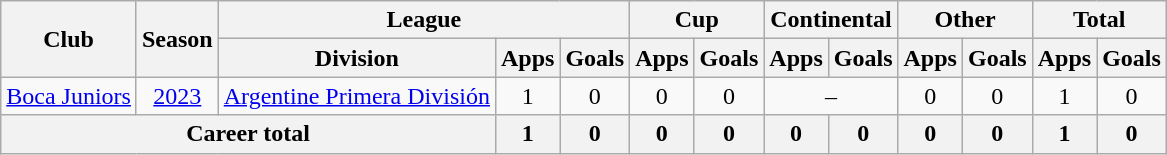<table class=wikitable style=text-align:center>
<tr>
<th rowspan=2>Club</th>
<th rowspan=2>Season</th>
<th colspan=3>League</th>
<th colspan=2>Cup</th>
<th colspan=2>Continental</th>
<th colspan=2>Other</th>
<th colspan=2>Total</th>
</tr>
<tr>
<th>Division</th>
<th>Apps</th>
<th>Goals</th>
<th>Apps</th>
<th>Goals</th>
<th>Apps</th>
<th>Goals</th>
<th>Apps</th>
<th>Goals</th>
<th>Apps</th>
<th>Goals</th>
</tr>
<tr>
<td><a href='#'>Boca Juniors</a></td>
<td><a href='#'>2023</a></td>
<td><a href='#'>Argentine Primera División</a></td>
<td>1</td>
<td>0</td>
<td>0</td>
<td>0</td>
<td colspan=2>–</td>
<td>0</td>
<td>0</td>
<td>1</td>
<td>0</td>
</tr>
<tr>
<th colspan=3>Career total</th>
<th>1</th>
<th>0</th>
<th>0</th>
<th>0</th>
<th>0</th>
<th>0</th>
<th>0</th>
<th>0</th>
<th>1</th>
<th>0</th>
</tr>
</table>
